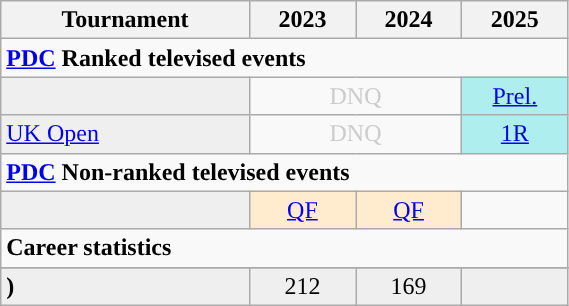<table class="wikitable" style="width:30%; margin:0">
<tr>
<th>Tournament</th>
<th>2023</th>
<th>2024</th>
<th>2025</th>
</tr>
<tr>
<td colspan="10" style="text-align:left"><strong><a href='#'>PDC</a> Ranked televised events</strong></td>
</tr>
<tr>
<td style="background:#efefef;"></td>
<td colspan="2" style="text-align:center; color:#ccc;">DNQ</td>
<td style="text-align:center; background:#afeeee;"><a href='#'>Prel.</a></td>
</tr>
<tr>
<td style="background:#efefef;"><a href='#'>UK Open</a></td>
<td colspan="2" style="text-align:center; color:#ccc;">DNQ</td>
<td style="text-align:center; background:#afeeee;"><a href='#'>1R</a></td>
</tr>
<tr>
<td colspan="20" style="text-align:left"><strong><a href='#'>PDC</a> Non-ranked televised events</strong></td>
</tr>
<tr>
<td style="background:#efefef;"></td>
<td style="text-align:center; background:#ffebcd;"><a href='#'>QF</a></td>
<td style="text-align:center; background:#ffebcd;"><a href='#'>QF</a></td>
<td></td>
</tr>
<tr>
<td colspan="20" style="text-align:left"><strong>Career statistics</strong></td>
</tr>
<tr>
</tr>
<tr style="background:#efefef">
<td style="text-align:left"><strong>)</strong></td>
<td style="text-align:center;">212</td>
<td style="text-align:center;">169</td>
<td></td>
</tr>
</table>
